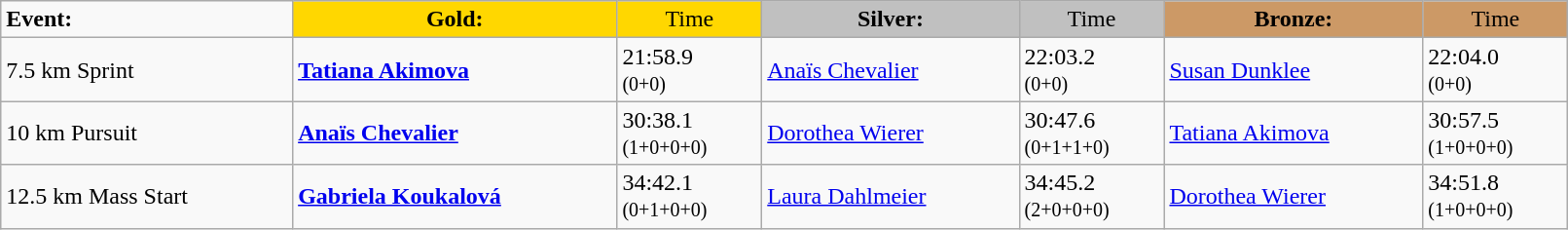<table class="wikitable" width=85%>
<tr>
<td><strong>Event:</strong></td>
<td style="text-align:center;background-color:gold;"><strong>Gold:</strong></td>
<td style="text-align:center;background-color:gold;">Time</td>
<td style="text-align:center;background-color:silver;"><strong>Silver:</strong></td>
<td style="text-align:center;background-color:silver;">Time</td>
<td style="text-align:center;background-color:#CC9966;"><strong>Bronze:</strong></td>
<td style="text-align:center;background-color:#CC9966;">Time</td>
</tr>
<tr>
<td>7.5 km Sprint<br></td>
<td><strong><a href='#'>Tatiana Akimova</a></strong><br><small></small></td>
<td>21:58.9<br><small>(0+0)</small></td>
<td><a href='#'>Anaïs Chevalier</a><br><small></small></td>
<td>22:03.2<br><small>(0+0)</small></td>
<td><a href='#'>Susan Dunklee</a><br><small></small></td>
<td>22:04.0<br><small>(0+0)</small></td>
</tr>
<tr>
<td>10 km Pursuit<br></td>
<td><strong><a href='#'>Anaïs Chevalier</a></strong><br><small></small></td>
<td>30:38.1<br><small>(1+0+0+0)</small></td>
<td><a href='#'>Dorothea Wierer</a><br><small></small></td>
<td>30:47.6<br><small>(0+1+1+0)</small></td>
<td><a href='#'>Tatiana Akimova</a><br><small></small></td>
<td>30:57.5<br><small>(1+0+0+0)</small></td>
</tr>
<tr>
<td>12.5 km Mass Start<br></td>
<td><strong><a href='#'>Gabriela Koukalová</a></strong><br><small></small></td>
<td>34:42.1<br><small>(0+1+0+0)</small></td>
<td><a href='#'>Laura Dahlmeier</a><br><small></small></td>
<td>34:45.2<br><small>(2+0+0+0)</small></td>
<td><a href='#'>Dorothea Wierer</a><br><small></small></td>
<td>34:51.8<br><small>(1+0+0+0)</small></td>
</tr>
</table>
